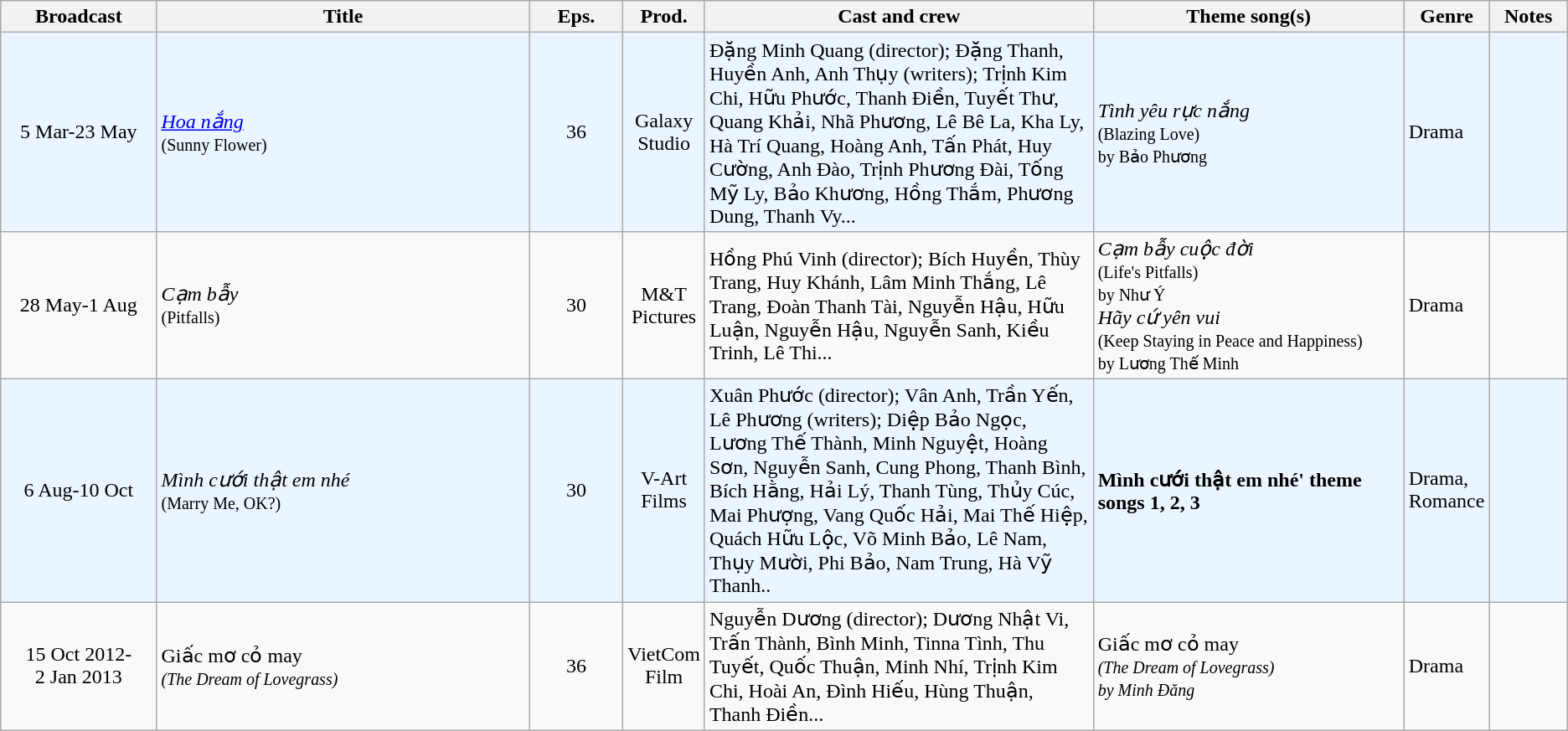<table class="wikitable sortable">
<tr>
<th style="width:10%;">Broadcast</th>
<th style="width:24%;">Title</th>
<th style="width:6%;">Eps.</th>
<th style="width:5%;">Prod.</th>
<th style="width:25%;">Cast and crew</th>
<th style="width:20%;">Theme song(s)</th>
<th style="width:5%;">Genre</th>
<th style="width:5%;">Notes</th>
</tr>
<tr ---- bgcolor="#ebf5ff">
<td style="text-align:center;">5 Mar-23 May<br></td>
<td><em><a href='#'>Hoa nắng</a></em> <br><small>(Sunny Flower)</small></td>
<td style="text-align:center;">36</td>
<td style="text-align:center;">Galaxy Studio</td>
<td>Đặng Minh Quang (director); Đặng Thanh, Huyền Anh, Anh Thụy (writers); Trịnh Kim Chi, Hữu Phước, Thanh Điền, Tuyết Thư, Quang Khải, Nhã Phương, Lê Bê La, Kha Ly, Hà Trí Quang, Hoàng Anh, Tấn Phát, Huy Cường, Anh Đào, Trịnh Phương Đài, Tống Mỹ Ly, Bảo Khương, Hồng Thắm, Phương Dung, Thanh Vy...</td>
<td><em>Tình yêu rực nắng</em><br><small>(Blazing Love)</small><br><small>by Bảo Phương</small></td>
<td>Drama</td>
<td></td>
</tr>
<tr>
<td style="text-align:center;">28 May-1 Aug <br></td>
<td><em>Cạm bẫy</em> <br><small>(Pitfalls)</small></td>
<td style="text-align:center;">30</td>
<td style="text-align:center;">M&T Pictures</td>
<td>Hồng Phú Vinh (director); Bích Huyền, Thùy Trang, Huy Khánh, Lâm Minh Thắng, Lê Trang, Đoàn Thanh Tài, Nguyễn Hậu, Hữu Luận, Nguyễn Hậu, Nguyễn Sanh, Kiều Trinh, Lê Thi...</td>
<td><em>Cạm bẫy cuộc đời</em><br><small>(Life's Pitfalls)<br>by Như Ý</small><br><em>Hãy cứ yên vui</em><br><small>(Keep Staying in Peace and Happiness)<br>by Lương Thế Minh</small></td>
<td>Drama</td>
<td></td>
</tr>
<tr ---- bgcolor="#ebf5ff">
<td style="text-align:center;">6 Aug-10 Oct<br></td>
<td><em>Mình cưới thật em nhé</em> <br><small>(Marry Me, OK?)</small></td>
<td style="text-align:center;">30</td>
<td style="text-align:center;">V-Art Films</td>
<td>Xuân Phước (director); Vân Anh, Trần Yến, Lê Phương (writers); Diệp Bảo Ngọc, Lương Thế Thành, Minh Nguyệt, Hoàng Sơn, Nguyễn Sanh, Cung Phong, Thanh Bình, Bích Hằng, Hải Lý, Thanh Tùng, Thủy Cúc, Mai Phượng, Vang Quốc Hải, Mai Thế Hiệp, Quách Hữu Lộc, Võ Minh Bảo, Lê Nam, Thụy Mười, Phi Bảo, Nam Trung, Hà Vỹ Thanh..</td>
<td><strong>Mình cưới thật em nhé' theme songs 1, 2, 3<em></td>
<td>Drama, Romance</td>
<td></td>
</tr>
<tr>
<td style="text-align:center;">15 Oct 2012-<br>2 Jan 2013 <br></td>
<td></em>Giấc mơ cỏ may<em> <br><small>(The Dream of Lovegrass)</small></td>
<td style="text-align:center;">36</td>
<td style="text-align:center;">VietCom Film</td>
<td>Nguyễn Dương (director); Dương Nhật Vi, Trấn Thành, Bình Minh, Tinna Tình, Thu Tuyết, Quốc Thuận, Minh Nhí, Trịnh Kim Chi, Hoài An, Đình Hiếu, Hùng Thuận, Thanh Điền...</td>
<td></em>Giấc mơ cỏ may<em> <br><small>(The Dream of Lovegrass)<br>by Minh Đăng</small></td>
<td>Drama</td>
<td></td>
</tr>
</table>
